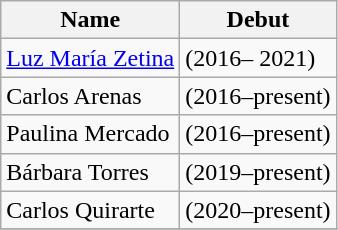<table class="wikitable">
<tr>
<th>Name</th>
<th>Debut</th>
</tr>
<tr>
<td><a href='#'>Luz María Zetina</a></td>
<td>(2016– 2021)</td>
</tr>
<tr>
<td>Carlos Arenas</td>
<td>(2016–present)</td>
</tr>
<tr>
<td>Paulina Mercado</td>
<td>(2016–present)</td>
</tr>
<tr>
<td>Bárbara Torres</td>
<td>(2019–present)</td>
</tr>
<tr>
<td>Carlos Quirarte</td>
<td>(2020–present)</td>
</tr>
<tr>
</tr>
</table>
